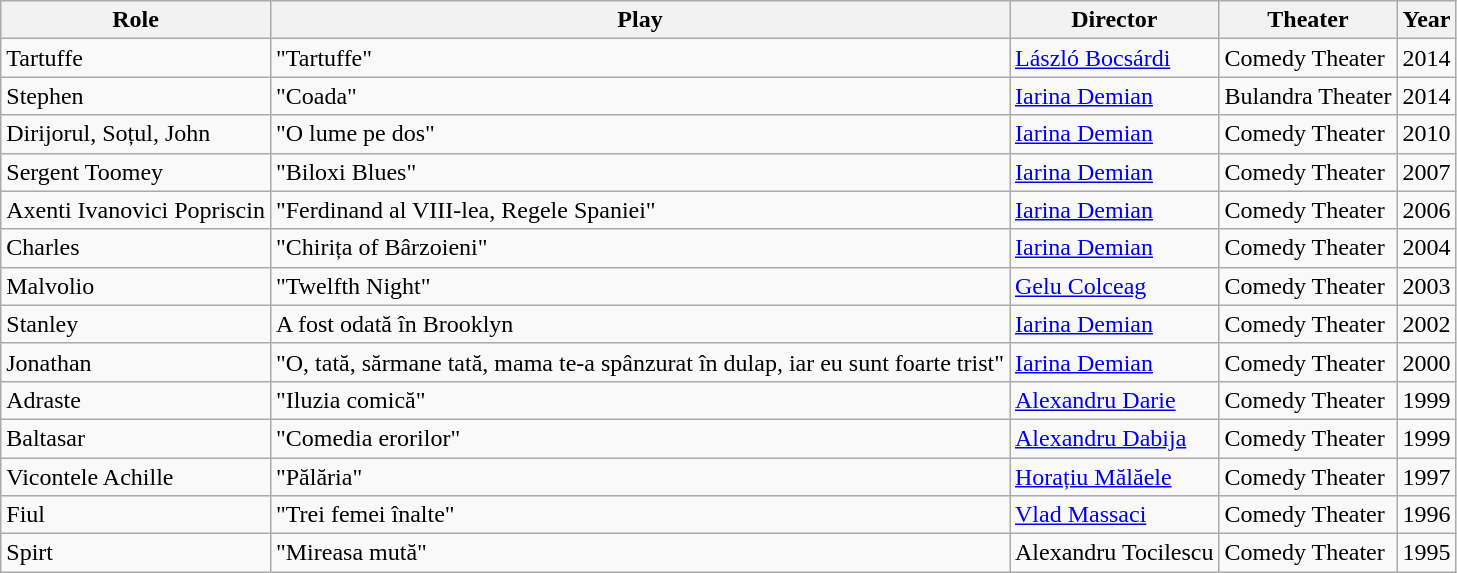<table class="wikitable sortable">
<tr>
<th>Role</th>
<th>Play</th>
<th>Director</th>
<th>Theater</th>
<th>Year</th>
</tr>
<tr>
<td>Tartuffe</td>
<td>"Tartuffe"</td>
<td><a href='#'>László Bocsárdi</a></td>
<td>Comedy Theater</td>
<td>2014</td>
</tr>
<tr>
<td>Stephen</td>
<td>"Coada"</td>
<td><a href='#'>Iarina Demian</a></td>
<td>Bulandra Theater</td>
<td>2014</td>
</tr>
<tr>
<td>Dirijorul, Soțul, John</td>
<td>"O lume pe dos"</td>
<td><a href='#'>Iarina Demian</a></td>
<td>Comedy Theater</td>
<td>2010</td>
</tr>
<tr>
<td>Sergent Toomey</td>
<td>"Biloxi Blues"</td>
<td><a href='#'>Iarina Demian</a></td>
<td>Comedy Theater</td>
<td>2007</td>
</tr>
<tr>
<td>Axenti Ivanovici Popriscin</td>
<td>"Ferdinand al VIII-lea, Regele Spaniei"</td>
<td><a href='#'>Iarina Demian</a></td>
<td>Comedy Theater</td>
<td>2006</td>
</tr>
<tr>
<td>Charles</td>
<td>"Chirița of Bârzoieni"</td>
<td><a href='#'>Iarina Demian</a></td>
<td>Comedy Theater</td>
<td>2004</td>
</tr>
<tr>
<td>Malvolio</td>
<td>"Twelfth Night"</td>
<td><a href='#'>Gelu Colceag</a></td>
<td>Comedy Theater</td>
<td>2003</td>
</tr>
<tr>
<td>Stanley</td>
<td>A fost odată în Brooklyn</td>
<td><a href='#'>Iarina Demian</a></td>
<td>Comedy Theater</td>
<td>2002</td>
</tr>
<tr>
<td>Jonathan</td>
<td>"O, tată, sărmane tată, mama te-a spânzurat în dulap, iar eu sunt foarte trist"</td>
<td><a href='#'>Iarina Demian</a></td>
<td>Comedy Theater</td>
<td>2000</td>
</tr>
<tr>
<td>Adraste</td>
<td>"Iluzia comică"</td>
<td><a href='#'>Alexandru Darie</a></td>
<td>Comedy Theater</td>
<td>1999</td>
</tr>
<tr>
<td>Baltasar</td>
<td>"Comedia erorilor"</td>
<td><a href='#'>Alexandru Dabija</a></td>
<td>Comedy Theater</td>
<td>1999</td>
</tr>
<tr>
<td>Vicontele Achille</td>
<td>"Pălăria"</td>
<td><a href='#'>Horațiu Mălăele</a></td>
<td>Comedy Theater</td>
<td>1997</td>
</tr>
<tr>
<td>Fiul</td>
<td>"Trei femei înalte"</td>
<td><a href='#'>Vlad Massaci</a></td>
<td>Comedy Theater</td>
<td>1996</td>
</tr>
<tr>
<td>Spirt</td>
<td>"Mireasa mută"</td>
<td>Alexandru Tocilescu</td>
<td>Comedy Theater</td>
<td>1995</td>
</tr>
</table>
